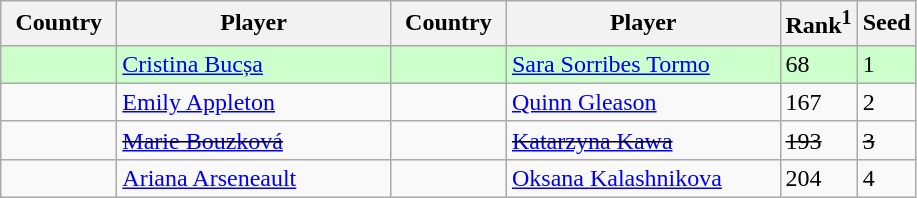<table class="sortable wikitable">
<tr>
<th width="70">Country</th>
<th width="175">Player</th>
<th width="70">Country</th>
<th width="175">Player</th>
<th>Rank<sup>1</sup></th>
<th>Seed</th>
</tr>
<tr style="background:#cfc;">
<td></td>
<td><a href='#'>Cristina Bucșa</a></td>
<td></td>
<td><a href='#'>Sara Sorribes Tormo</a></td>
<td>68</td>
<td>1</td>
</tr>
<tr>
<td></td>
<td><a href='#'>Emily Appleton</a></td>
<td></td>
<td><a href='#'>Quinn Gleason</a></td>
<td>167</td>
<td>2</td>
</tr>
<tr>
<td><s></s></td>
<td><s><a href='#'>Marie Bouzková</a></s></td>
<td><s></s></td>
<td><s><a href='#'>Katarzyna Kawa</a></s></td>
<td><s>193</s></td>
<td><s>3</s></td>
</tr>
<tr>
<td></td>
<td><a href='#'>Ariana Arseneault</a></td>
<td></td>
<td><a href='#'>Oksana Kalashnikova</a></td>
<td>204</td>
<td>4</td>
</tr>
</table>
